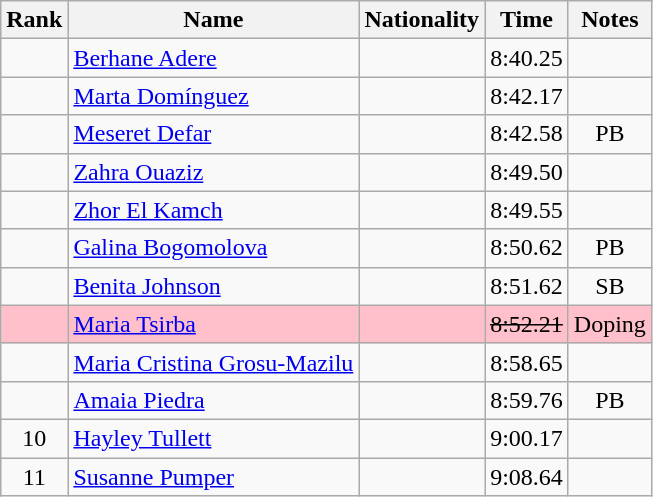<table class="wikitable sortable" style="text-align:center">
<tr>
<th>Rank</th>
<th>Name</th>
<th>Nationality</th>
<th>Time</th>
<th>Notes</th>
</tr>
<tr>
<td></td>
<td align="left"><a href='#'>Berhane Adere</a></td>
<td align=left></td>
<td>8:40.25</td>
<td></td>
</tr>
<tr>
<td></td>
<td align="left"><a href='#'>Marta Domínguez</a></td>
<td align=left></td>
<td>8:42.17</td>
<td></td>
</tr>
<tr>
<td></td>
<td align="left"><a href='#'>Meseret Defar</a></td>
<td align=left></td>
<td>8:42.58</td>
<td>PB</td>
</tr>
<tr>
<td></td>
<td align="left"><a href='#'>Zahra Ouaziz</a></td>
<td align=left></td>
<td>8:49.50</td>
<td></td>
</tr>
<tr>
<td></td>
<td align="left"><a href='#'>Zhor El Kamch</a></td>
<td align=left></td>
<td>8:49.55</td>
<td></td>
</tr>
<tr>
<td></td>
<td align="left"><a href='#'>Galina Bogomolova</a></td>
<td align=left></td>
<td>8:50.62</td>
<td>PB</td>
</tr>
<tr>
<td></td>
<td align="left"><a href='#'>Benita Johnson</a></td>
<td align=left></td>
<td>8:51.62</td>
<td>SB</td>
</tr>
<tr bgcolor=pink>
<td></td>
<td align="left"><a href='#'>Maria Tsirba</a></td>
<td align=left></td>
<td><s>8:52.21 </s></td>
<td>Doping</td>
</tr>
<tr>
<td></td>
<td align="left"><a href='#'>Maria Cristina Grosu-Mazilu</a></td>
<td align=left></td>
<td>8:58.65</td>
<td></td>
</tr>
<tr>
<td></td>
<td align="left"><a href='#'>Amaia Piedra</a></td>
<td align=left></td>
<td>8:59.76</td>
<td>PB</td>
</tr>
<tr>
<td>10</td>
<td align="left"><a href='#'>Hayley Tullett</a></td>
<td align=left></td>
<td>9:00.17</td>
<td></td>
</tr>
<tr>
<td>11</td>
<td align="left"><a href='#'>Susanne Pumper</a></td>
<td align=left></td>
<td>9:08.64</td>
<td></td>
</tr>
</table>
